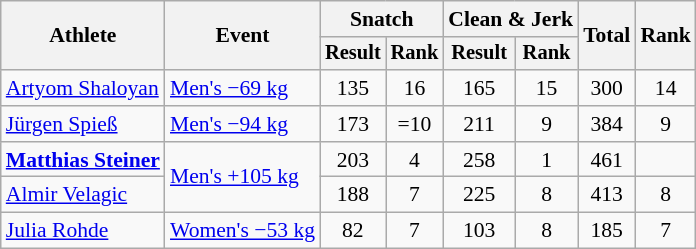<table class="wikitable" style="font-size:90%">
<tr>
<th rowspan="2">Athlete</th>
<th rowspan="2">Event</th>
<th colspan="2">Snatch</th>
<th colspan="2">Clean & Jerk</th>
<th rowspan="2">Total</th>
<th rowspan="2">Rank</th>
</tr>
<tr style="font-size:95%">
<th>Result</th>
<th>Rank</th>
<th>Result</th>
<th>Rank</th>
</tr>
<tr align=center>
<td align=left><a href='#'>Artyom Shaloyan</a></td>
<td align=left><a href='#'>Men's −69 kg</a></td>
<td>135</td>
<td>16</td>
<td>165</td>
<td>15</td>
<td>300</td>
<td>14</td>
</tr>
<tr align=center>
<td align=left><a href='#'>Jürgen Spieß</a></td>
<td align=left><a href='#'>Men's −94 kg</a></td>
<td>173</td>
<td>=10</td>
<td>211</td>
<td>9</td>
<td>384</td>
<td>9</td>
</tr>
<tr align=center>
<td align=left><strong><a href='#'>Matthias Steiner</a></strong></td>
<td align=left rowspan=2><a href='#'>Men's +105 kg</a></td>
<td>203</td>
<td>4</td>
<td>258</td>
<td>1</td>
<td>461</td>
<td></td>
</tr>
<tr align=center>
<td align=left><a href='#'>Almir Velagic</a></td>
<td>188</td>
<td>7</td>
<td>225</td>
<td>8</td>
<td>413</td>
<td>8</td>
</tr>
<tr align=center>
<td align=left><a href='#'>Julia Rohde</a></td>
<td align=left><a href='#'>Women's −53 kg</a></td>
<td>82</td>
<td>7</td>
<td>103</td>
<td>8</td>
<td>185</td>
<td>7</td>
</tr>
</table>
